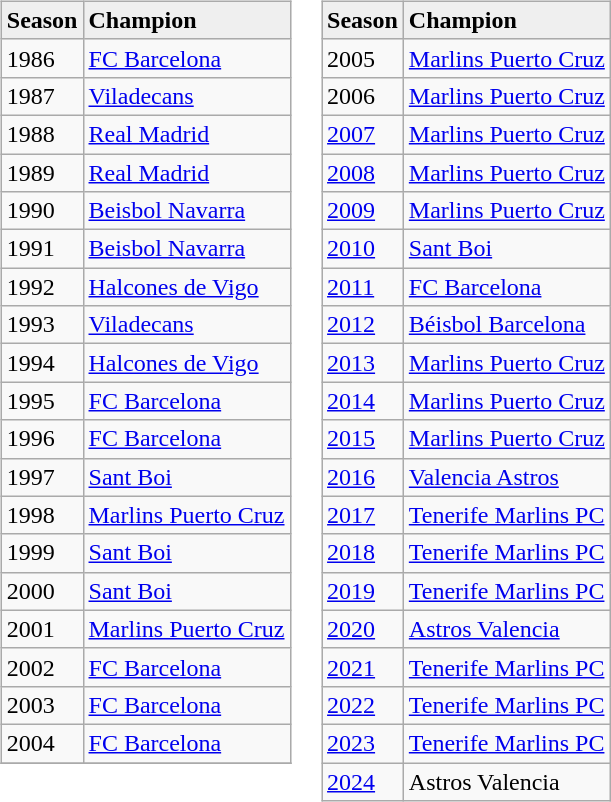<table>
<tr>
<td valign="top" width=0%><br><table class="wikitable">
<tr>
<td bgcolor=efefef><strong>Season</strong></td>
<td bgcolor=efefef><strong>Champion</strong></td>
</tr>
<tr>
<td>1986</td>
<td><a href='#'>FC Barcelona</a></td>
</tr>
<tr>
<td>1987</td>
<td><a href='#'>Viladecans</a></td>
</tr>
<tr>
<td>1988</td>
<td><a href='#'>Real Madrid</a></td>
</tr>
<tr>
<td>1989</td>
<td><a href='#'>Real Madrid</a></td>
</tr>
<tr>
<td>1990</td>
<td><a href='#'>Beisbol Navarra</a></td>
</tr>
<tr>
<td>1991</td>
<td><a href='#'>Beisbol Navarra</a></td>
</tr>
<tr>
<td>1992</td>
<td><a href='#'>Halcones de Vigo</a></td>
</tr>
<tr>
<td>1993</td>
<td><a href='#'>Viladecans</a></td>
</tr>
<tr>
<td>1994</td>
<td><a href='#'>Halcones de Vigo</a></td>
</tr>
<tr>
<td>1995</td>
<td><a href='#'>FC Barcelona</a></td>
</tr>
<tr>
<td>1996</td>
<td><a href='#'>FC Barcelona</a></td>
</tr>
<tr>
<td>1997</td>
<td><a href='#'>Sant Boi</a></td>
</tr>
<tr>
<td>1998</td>
<td><a href='#'>Marlins Puerto Cruz</a></td>
</tr>
<tr>
<td>1999</td>
<td><a href='#'>Sant Boi</a></td>
</tr>
<tr>
<td>2000</td>
<td><a href='#'>Sant Boi</a></td>
</tr>
<tr>
<td>2001</td>
<td><a href='#'>Marlins Puerto Cruz</a></td>
</tr>
<tr>
<td>2002</td>
<td><a href='#'>FC Barcelona</a></td>
</tr>
<tr>
<td>2003</td>
<td><a href='#'>FC Barcelona</a></td>
</tr>
<tr>
<td>2004</td>
<td><a href='#'>FC Barcelona</a></td>
</tr>
<tr>
</tr>
</table>
</td>
<td valign="top" width=0%><br><table class="wikitable">
<tr>
<td bgcolor=efefef><strong>Season</strong></td>
<td bgcolor=efefef><strong>Champion</strong></td>
</tr>
<tr>
<td>2005</td>
<td><a href='#'>Marlins Puerto Cruz</a></td>
</tr>
<tr>
<td>2006</td>
<td><a href='#'>Marlins Puerto Cruz</a></td>
</tr>
<tr>
<td><a href='#'>2007</a></td>
<td><a href='#'>Marlins Puerto Cruz</a></td>
</tr>
<tr>
<td><a href='#'>2008</a></td>
<td><a href='#'>Marlins Puerto Cruz</a></td>
</tr>
<tr>
<td><a href='#'>2009</a></td>
<td><a href='#'>Marlins Puerto Cruz</a></td>
</tr>
<tr>
<td><a href='#'>2010</a></td>
<td><a href='#'>Sant Boi</a></td>
</tr>
<tr>
<td><a href='#'>2011</a></td>
<td><a href='#'>FC Barcelona</a></td>
</tr>
<tr>
<td><a href='#'>2012</a></td>
<td><a href='#'>Béisbol Barcelona</a></td>
</tr>
<tr>
<td><a href='#'>2013</a></td>
<td><a href='#'>Marlins Puerto Cruz</a></td>
</tr>
<tr>
<td><a href='#'>2014</a></td>
<td><a href='#'>Marlins Puerto Cruz</a></td>
</tr>
<tr>
<td><a href='#'>2015</a></td>
<td><a href='#'>Marlins Puerto Cruz</a></td>
</tr>
<tr>
<td><a href='#'>2016</a></td>
<td><a href='#'>Valencia Astros</a></td>
</tr>
<tr>
<td><a href='#'>2017</a></td>
<td><a href='#'>Tenerife Marlins PC</a></td>
</tr>
<tr>
<td><a href='#'>2018</a></td>
<td><a href='#'>Tenerife Marlins PC</a></td>
</tr>
<tr>
<td><a href='#'>2019</a></td>
<td><a href='#'>Tenerife Marlins PC</a></td>
</tr>
<tr>
<td><a href='#'>2020</a></td>
<td><a href='#'>Astros Valencia</a></td>
</tr>
<tr>
<td><a href='#'>2021</a></td>
<td><a href='#'>Tenerife Marlins PC</a></td>
</tr>
<tr>
<td><a href='#'>2022</a></td>
<td><a href='#'>Tenerife Marlins PC</a></td>
</tr>
<tr>
<td><a href='#'>2023</a></td>
<td><a href='#'>Tenerife Marlins PC</a></td>
</tr>
<tr>
<td><a href='#'>2024</a></td>
<td>Astros Valencia</td>
</tr>
</table>
</td>
</tr>
</table>
